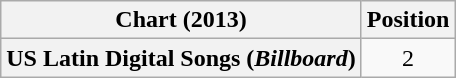<table class="wikitable plainrowheaders">
<tr>
<th scope="col">Chart (2013)</th>
<th scope="col">Position</th>
</tr>
<tr>
<th scope="row">US Latin Digital Songs (<em>Billboard</em>)</th>
<td align="center">2</td>
</tr>
</table>
